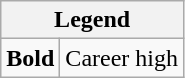<table class="wikitable mw-collapsible mw-collapsed">
<tr>
<th colspan="2">Legend</th>
</tr>
<tr>
<td><strong>Bold</strong></td>
<td>Career high</td>
</tr>
</table>
